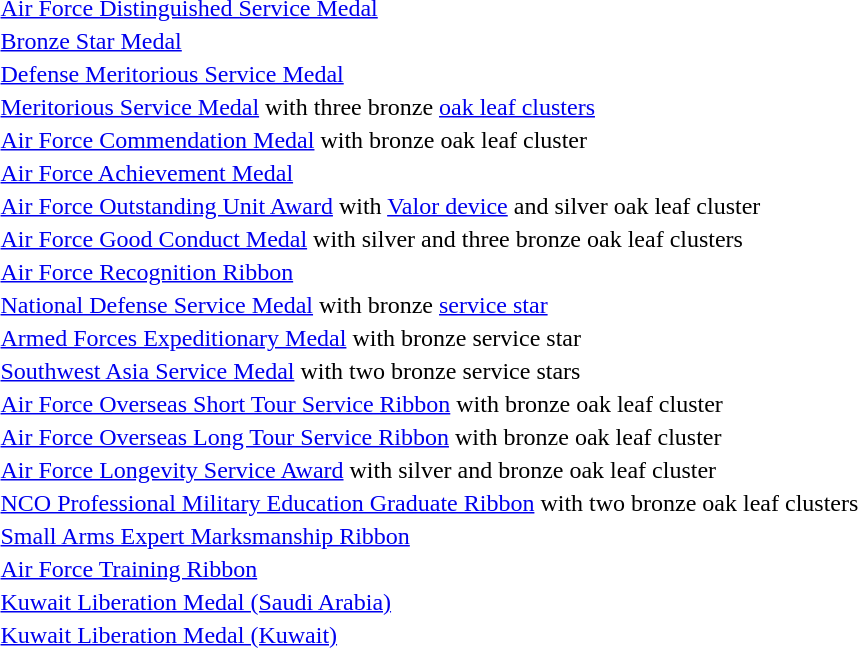<table>
<tr>
<td></td>
<td><a href='#'>Air Force Distinguished Service Medal</a></td>
</tr>
<tr>
<td></td>
<td><a href='#'>Bronze Star Medal</a></td>
</tr>
<tr>
<td></td>
<td><a href='#'>Defense Meritorious Service Medal</a></td>
</tr>
<tr>
<td></td>
<td><a href='#'>Meritorious Service Medal</a> with three bronze <a href='#'>oak leaf clusters</a></td>
</tr>
<tr>
<td></td>
<td><a href='#'>Air Force Commendation Medal</a> with bronze oak leaf cluster</td>
</tr>
<tr>
<td></td>
<td><a href='#'>Air Force Achievement Medal</a></td>
</tr>
<tr>
<td></td>
<td><a href='#'>Air Force Outstanding Unit Award</a> with <a href='#'>Valor device</a> and silver oak leaf cluster</td>
</tr>
<tr>
<td></td>
<td><a href='#'>Air Force Good Conduct Medal</a> with silver and three bronze oak leaf clusters</td>
</tr>
<tr>
<td></td>
<td><a href='#'>Air Force Recognition Ribbon</a></td>
</tr>
<tr>
<td></td>
<td><a href='#'>National Defense Service Medal</a> with bronze <a href='#'>service star</a></td>
</tr>
<tr>
<td></td>
<td><a href='#'>Armed Forces Expeditionary Medal</a> with bronze service star</td>
</tr>
<tr>
<td></td>
<td><a href='#'>Southwest Asia Service Medal</a> with two bronze service stars</td>
</tr>
<tr>
<td></td>
<td><a href='#'>Air Force Overseas Short Tour Service Ribbon</a> with bronze oak leaf cluster</td>
</tr>
<tr>
<td></td>
<td><a href='#'>Air Force Overseas Long Tour Service Ribbon</a> with bronze oak leaf cluster</td>
</tr>
<tr>
<td></td>
<td><a href='#'>Air Force Longevity Service Award</a> with silver and bronze oak leaf cluster</td>
</tr>
<tr>
<td></td>
<td><a href='#'>NCO Professional Military Education Graduate Ribbon</a> with two bronze oak leaf clusters</td>
</tr>
<tr>
<td></td>
<td><a href='#'>Small Arms Expert Marksmanship Ribbon</a></td>
</tr>
<tr>
<td></td>
<td><a href='#'>Air Force Training Ribbon</a></td>
</tr>
<tr>
<td></td>
<td><a href='#'>Kuwait Liberation Medal (Saudi Arabia)</a></td>
</tr>
<tr>
<td></td>
<td><a href='#'>Kuwait Liberation Medal (Kuwait)</a></td>
</tr>
<tr>
</tr>
</table>
